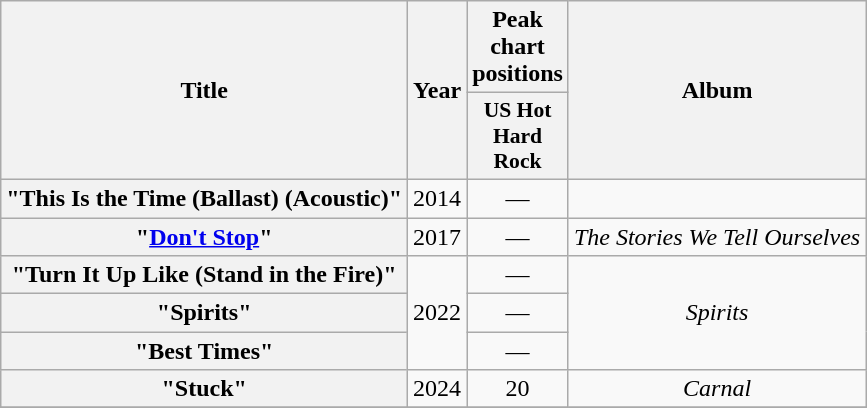<table class="wikitable plainrowheaders" style="text-align:center;">
<tr>
<th scope="col" rowspan="2">Title</th>
<th scope="col" rowspan="2">Year</th>
<th scope="col" colspan="1">Peak chart positions</th>
<th rowspan="2" scope="col">Album</th>
</tr>
<tr>
<th scope="col" style="width:3em;font-size:90%;">US Hot Hard Rock</th>
</tr>
<tr>
<th scope="row">"This Is the Time (Ballast) (Acoustic)"</th>
<td>2014</td>
<td>—</td>
<td></td>
</tr>
<tr>
<th scope="row">"<a href='#'>Don't Stop</a>" </th>
<td>2017</td>
<td>—</td>
<td><em>The Stories We Tell Ourselves</em></td>
</tr>
<tr>
<th scope="row">"Turn It Up Like (Stand in the Fire)"</th>
<td rowspan="3">2022</td>
<td>—</td>
<td rowspan="3"><em>Spirits</em></td>
</tr>
<tr>
<th scope="row">"Spirits"</th>
<td>—</td>
</tr>
<tr>
<th scope="row">"Best Times" </th>
<td>—</td>
</tr>
<tr>
<th scope="row">"Stuck" </th>
<td>2024</td>
<td>20</td>
<td><em>Carnal</em></td>
</tr>
<tr>
</tr>
</table>
